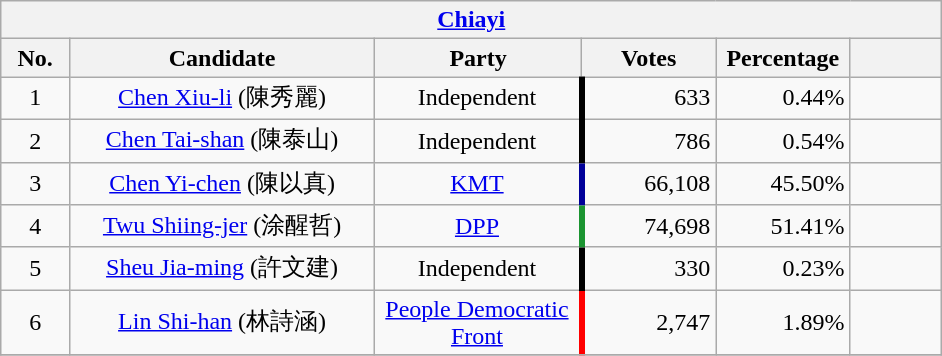<table class="wikitable collapsible" style="text-align:center">
<tr>
<th colspan="7" width=620px><a href='#'>Chiayi</a></th>
</tr>
<tr>
<th width=35>No.</th>
<th width=180>Candidate</th>
<th width=120>Party</th>
<th width=75>Votes</th>
<th width=75>Percentage</th>
<th width=49></th>
</tr>
<tr>
<td>1</td>
<td><a href='#'>Chen Xiu-li</a> (陳秀麗)</td>
<td>Independent</td>
<td style="border-left:4px solid #000000;" align="right">633</td>
<td align="right">0.44%</td>
<td align="center"></td>
</tr>
<tr>
<td>2</td>
<td><a href='#'>Chen Tai-shan</a> (陳泰山)</td>
<td>Independent</td>
<td style="border-left:4px solid #000000;" align="right">786</td>
<td align="right">0.54%</td>
<td align="center"></td>
</tr>
<tr>
<td>3</td>
<td><a href='#'>Chen Yi-chen</a> (陳以真)</td>
<td><a href='#'>KMT</a></td>
<td style="border-left:4px solid #000099;" align="right">66,108</td>
<td align="right">45.50%</td>
<td align="center"></td>
</tr>
<tr>
<td>4</td>
<td><a href='#'>Twu Shiing-jer</a> (涂醒哲)</td>
<td><a href='#'>DPP</a></td>
<td style="border-left:4px solid #1B9431;" align="right">74,698</td>
<td align="right">51.41%</td>
<td align="center"><div></div></td>
</tr>
<tr>
<td>5</td>
<td><a href='#'>Sheu Jia-ming</a> (許文建)</td>
<td>Independent</td>
<td style="border-left:4px solid #000000;" align="right">330</td>
<td align="right">0.23%</td>
<td align="center"></td>
</tr>
<tr>
<td>6</td>
<td><a href='#'>Lin Shi-han</a> (林詩涵)</td>
<td><a href='#'>People Democratic Front</a></td>
<td style="border-left:4px solid #FF0000;" align="right">2,747</td>
<td align="right">1.89%</td>
<td align="center"></td>
</tr>
<tr bgcolor=EEEEEE>
</tr>
</table>
